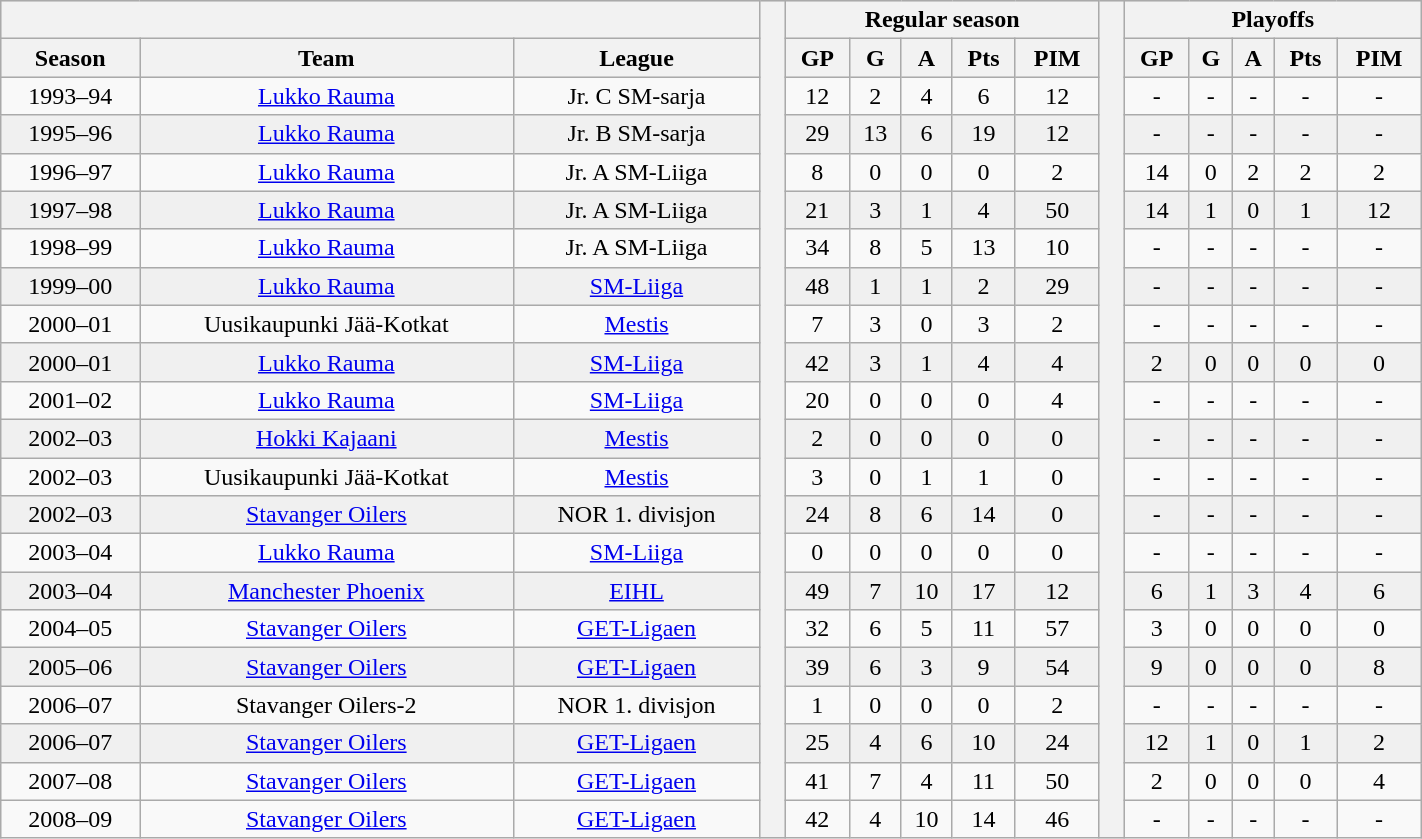<table class="wikitable"| BORDER="0" CELLPADDING="1" CELLSPACING="0" width="75%" style="text-align:center">
<tr bgcolor="#e0e0e0">
<th colspan="3" bgcolor="#ffffff"> </th>
<th rowspan="99" bgcolor="#ffffff"> </th>
<th colspan="5">Regular season</th>
<th rowspan="99" bgcolor="#ffffff"> </th>
<th colspan="5">Playoffs</th>
</tr>
<tr bgcolor="#e0e0e0">
<th>Season</th>
<th>Team</th>
<th>League</th>
<th>GP</th>
<th>G</th>
<th>A</th>
<th>Pts</th>
<th>PIM</th>
<th>GP</th>
<th>G</th>
<th>A</th>
<th>Pts</th>
<th>PIM</th>
</tr>
<tr ALIGN="center">
<td>1993–94</td>
<td><a href='#'>Lukko Rauma</a></td>
<td>Jr. C SM-sarja</td>
<td>12</td>
<td>2</td>
<td>4</td>
<td>6</td>
<td>12</td>
<td>-</td>
<td>-</td>
<td>-</td>
<td>-</td>
<td>-</td>
</tr>
<tr ALIGN="center" bgcolor="#f0f0f0">
<td>1995–96</td>
<td><a href='#'>Lukko Rauma</a></td>
<td>Jr. B SM-sarja</td>
<td>29</td>
<td>13</td>
<td>6</td>
<td>19</td>
<td>12</td>
<td>-</td>
<td>-</td>
<td>-</td>
<td>-</td>
<td>-</td>
</tr>
<tr ALIGN="center">
<td>1996–97</td>
<td><a href='#'>Lukko Rauma</a></td>
<td>Jr. A SM-Liiga</td>
<td>8</td>
<td>0</td>
<td>0</td>
<td>0</td>
<td>2</td>
<td>14</td>
<td>0</td>
<td>2</td>
<td>2</td>
<td>2</td>
</tr>
<tr ALIGN="center" bgcolor="#f0f0f0">
<td>1997–98</td>
<td><a href='#'>Lukko Rauma</a></td>
<td>Jr. A SM-Liiga</td>
<td>21</td>
<td>3</td>
<td>1</td>
<td>4</td>
<td>50</td>
<td>14</td>
<td>1</td>
<td>0</td>
<td>1</td>
<td>12</td>
</tr>
<tr ALIGN="center">
<td>1998–99</td>
<td><a href='#'>Lukko Rauma</a></td>
<td>Jr. A SM-Liiga</td>
<td>34</td>
<td>8</td>
<td>5</td>
<td>13</td>
<td>10</td>
<td>-</td>
<td>-</td>
<td>-</td>
<td>-</td>
<td>-</td>
</tr>
<tr ALIGN="center" bgcolor="#f0f0f0">
<td>1999–00</td>
<td><a href='#'>Lukko Rauma</a></td>
<td><a href='#'>SM-Liiga</a></td>
<td>48</td>
<td>1</td>
<td>1</td>
<td>2</td>
<td>29</td>
<td>-</td>
<td>-</td>
<td>-</td>
<td>-</td>
<td>-</td>
</tr>
<tr ALIGN="center">
<td>2000–01</td>
<td>Uusikaupunki Jää-Kotkat</td>
<td><a href='#'>Mestis</a></td>
<td>7</td>
<td>3</td>
<td>0</td>
<td>3</td>
<td>2</td>
<td>-</td>
<td>-</td>
<td>-</td>
<td>-</td>
<td>-</td>
</tr>
<tr ALIGN="center" bgcolor="#f0f0f0">
<td>2000–01</td>
<td><a href='#'>Lukko Rauma</a></td>
<td><a href='#'>SM-Liiga</a></td>
<td>42</td>
<td>3</td>
<td>1</td>
<td>4</td>
<td>4</td>
<td>2</td>
<td>0</td>
<td>0</td>
<td>0</td>
<td>0</td>
</tr>
<tr ALIGN="center">
<td>2001–02</td>
<td><a href='#'>Lukko Rauma</a></td>
<td><a href='#'>SM-Liiga</a></td>
<td>20</td>
<td>0</td>
<td>0</td>
<td>0</td>
<td>4</td>
<td>-</td>
<td>-</td>
<td>-</td>
<td>-</td>
<td>-</td>
</tr>
<tr ALIGN="center" bgcolor="#f0f0f0">
<td>2002–03</td>
<td><a href='#'>Hokki Kajaani</a></td>
<td><a href='#'>Mestis</a></td>
<td>2</td>
<td>0</td>
<td>0</td>
<td>0</td>
<td>0</td>
<td>-</td>
<td>-</td>
<td>-</td>
<td>-</td>
<td>-</td>
</tr>
<tr ALIGN="center">
<td>2002–03</td>
<td>Uusikaupunki Jää-Kotkat</td>
<td><a href='#'>Mestis</a></td>
<td>3</td>
<td>0</td>
<td>1</td>
<td>1</td>
<td>0</td>
<td>-</td>
<td>-</td>
<td>-</td>
<td>-</td>
<td>-</td>
</tr>
<tr ALIGN="center" bgcolor="#f0f0f0">
<td>2002–03</td>
<td><a href='#'>Stavanger Oilers</a></td>
<td>NOR 1. divisjon</td>
<td>24</td>
<td>8</td>
<td>6</td>
<td>14</td>
<td>0</td>
<td>-</td>
<td>-</td>
<td>-</td>
<td>-</td>
<td>-</td>
</tr>
<tr ALIGN="center">
<td>2003–04</td>
<td><a href='#'>Lukko Rauma</a></td>
<td><a href='#'>SM-Liiga</a></td>
<td>0</td>
<td>0</td>
<td>0</td>
<td>0</td>
<td>0</td>
<td>-</td>
<td>-</td>
<td>-</td>
<td>-</td>
<td>-</td>
</tr>
<tr ALIGN="center" bgcolor="#f0f0f0">
<td>2003–04</td>
<td><a href='#'>Manchester Phoenix</a></td>
<td><a href='#'>EIHL</a></td>
<td>49</td>
<td>7</td>
<td>10</td>
<td>17</td>
<td>12</td>
<td>6</td>
<td>1</td>
<td>3</td>
<td>4</td>
<td>6</td>
</tr>
<tr ALIGN="center">
<td>2004–05</td>
<td><a href='#'>Stavanger Oilers</a></td>
<td><a href='#'>GET-Ligaen</a></td>
<td>32</td>
<td>6</td>
<td>5</td>
<td>11</td>
<td>57</td>
<td>3</td>
<td>0</td>
<td>0</td>
<td>0</td>
<td>0</td>
</tr>
<tr ALIGN="center" bgcolor="#f0f0f0">
<td>2005–06</td>
<td><a href='#'>Stavanger Oilers</a></td>
<td><a href='#'>GET-Ligaen</a></td>
<td>39</td>
<td>6</td>
<td>3</td>
<td>9</td>
<td>54</td>
<td>9</td>
<td>0</td>
<td>0</td>
<td>0</td>
<td>8</td>
</tr>
<tr ALIGN="center">
<td>2006–07</td>
<td>Stavanger Oilers-2</td>
<td>NOR 1. divisjon</td>
<td>1</td>
<td>0</td>
<td>0</td>
<td>0</td>
<td>2</td>
<td>-</td>
<td>-</td>
<td>-</td>
<td>-</td>
<td>-</td>
</tr>
<tr ALIGN="center" bgcolor="#f0f0f0">
<td>2006–07</td>
<td><a href='#'>Stavanger Oilers</a></td>
<td><a href='#'>GET-Ligaen</a></td>
<td>25</td>
<td>4</td>
<td>6</td>
<td>10</td>
<td>24</td>
<td>12</td>
<td>1</td>
<td>0</td>
<td>1</td>
<td>2</td>
</tr>
<tr ALIGN="center">
<td>2007–08</td>
<td><a href='#'>Stavanger Oilers</a></td>
<td><a href='#'>GET-Ligaen</a></td>
<td>41</td>
<td>7</td>
<td>4</td>
<td>11</td>
<td>50</td>
<td>2</td>
<td>0</td>
<td>0</td>
<td>0</td>
<td>4</td>
</tr>
<tr ALIGN="center">
<td>2008–09</td>
<td><a href='#'>Stavanger Oilers</a></td>
<td><a href='#'>GET-Ligaen</a></td>
<td>42</td>
<td>4</td>
<td>10</td>
<td>14</td>
<td>46</td>
<td>-</td>
<td>-</td>
<td>-</td>
<td>-</td>
<td>-</td>
</tr>
</table>
